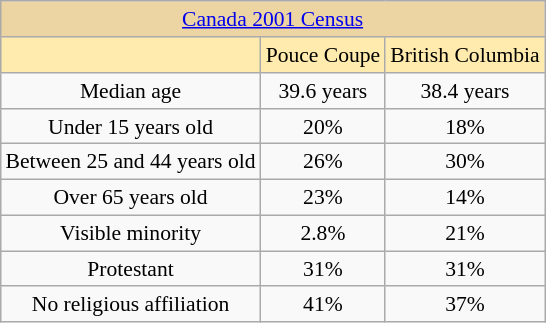<table class="wikitable" style="float: right; clear:right; margin-left:1em; font-size: 90%;">
<tr style="text-align:center;background-color:#EDD5A3">
<td colspan="3"><a href='#'>Canada 2001 Census</a></td>
</tr>
<tr style="text-align:center;background-color:#ffebad;">
<td></td>
<td>Pouce Coupe</td>
<td>British Columbia</td>
</tr>
<tr style="text-align:center;">
<td>Median age</td>
<td>39.6 years</td>
<td>38.4 years</td>
</tr>
<tr style="text-align:center;">
<td>Under 15 years old</td>
<td>20%</td>
<td>18%</td>
</tr>
<tr style="text-align:center;">
<td>Between 25 and 44 years old</td>
<td>26%</td>
<td>30%</td>
</tr>
<tr style="text-align:center;">
<td>Over 65 years old</td>
<td>23%</td>
<td>14%</td>
</tr>
<tr style="text-align:center;">
<td>Visible minority</td>
<td>2.8%</td>
<td>21%</td>
</tr>
<tr style="text-align:center;">
<td>Protestant</td>
<td>31%</td>
<td>31%</td>
</tr>
<tr style="text-align:center;">
<td>No religious affiliation</td>
<td>41%</td>
<td>37%</td>
</tr>
</table>
